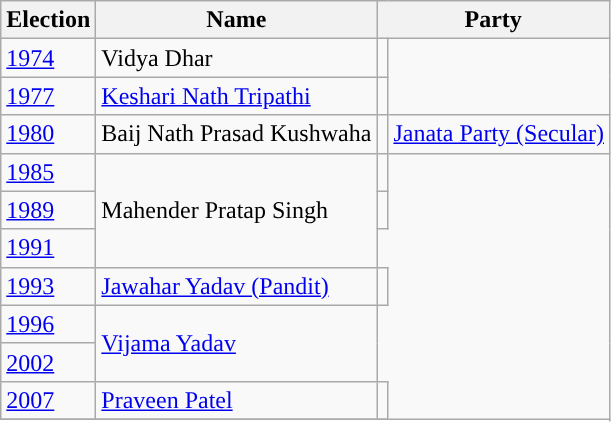<table class="wikitable sortable">
<tr>
<th>Election</th>
<th>Name</th>
<th colspan=2>Party</th>
</tr>
<tr>
<td><a href='#'>1974</a></td>
<td>Vidya Dhar</td>
<td></td>
</tr>
<tr>
<td><a href='#'>1977</a></td>
<td><a href='#'>Keshari Nath Tripathi</a></td>
<td></td>
</tr>
<tr>
<td><a href='#'>1980</a></td>
<td>Baij Nath Prasad Kushwaha</td>
<td style="background-color: "></td>
<td><a href='#'>Janata Party (Secular)</a></td>
</tr>
<tr>
<td><a href='#'>1985</a></td>
<td rowspan="3">Mahender Pratap Singh</td>
<td></td>
</tr>
<tr>
<td><a href='#'>1989</a></td>
<td></td>
</tr>
<tr>
<td><a href='#'>1991</a></td>
</tr>
<tr>
<td><a href='#'>1993</a></td>
<td><a href='#'>Jawahar Yadav (Pandit)</a></td>
<td></td>
</tr>
<tr>
<td><a href='#'>1996</a></td>
<td rowspan="2"><a href='#'>Vijama Yadav</a></td>
</tr>
<tr>
<td><a href='#'>2002</a></td>
</tr>
<tr>
<td><a href='#'>2007</a></td>
<td><a href='#'>Praveen Patel</a></td>
<td></td>
</tr>
<tr>
</tr>
</table>
